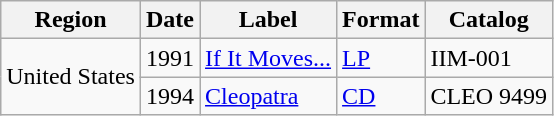<table class="wikitable">
<tr>
<th>Region</th>
<th>Date</th>
<th>Label</th>
<th>Format</th>
<th>Catalog</th>
</tr>
<tr>
<td rowspan="2">United States</td>
<td>1991</td>
<td><a href='#'>If It Moves...</a></td>
<td><a href='#'>LP</a></td>
<td>IIM-001</td>
</tr>
<tr>
<td>1994</td>
<td><a href='#'>Cleopatra</a></td>
<td><a href='#'>CD</a></td>
<td>CLEO 9499</td>
</tr>
</table>
